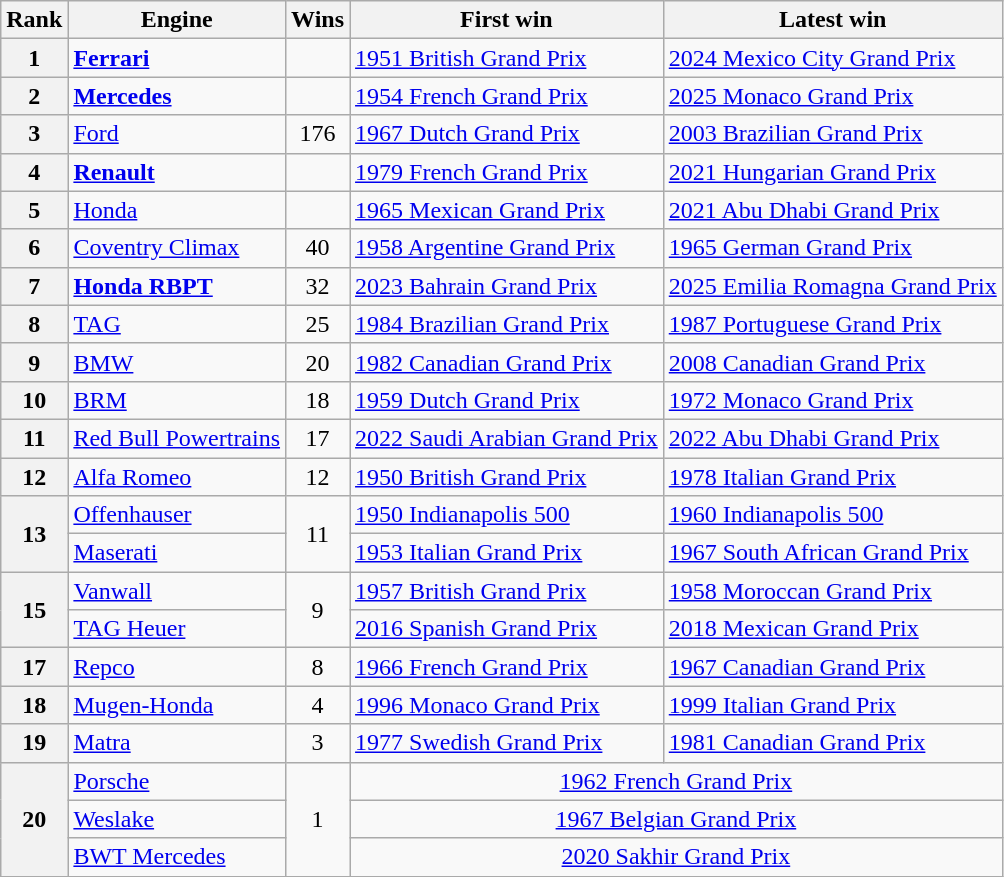<table class="wikitable">
<tr>
<th>Rank</th>
<th>Engine</th>
<th>Wins</th>
<th>First win</th>
<th>Latest win</th>
</tr>
<tr>
<th>1</th>
<td><strong><a href='#'>Ferrari</a></strong></td>
<td align=center></td>
<td><a href='#'>1951 British Grand Prix</a></td>
<td><a href='#'>2024 Mexico City Grand Prix</a></td>
</tr>
<tr>
<th>2</th>
<td><strong><a href='#'>Mercedes</a></strong></td>
<td align=center></td>
<td><a href='#'>1954 French Grand Prix</a></td>
<td><a href='#'>2025 Monaco Grand Prix</a></td>
</tr>
<tr>
<th>3</th>
<td><a href='#'>Ford</a></td>
<td align=center>176</td>
<td><a href='#'>1967 Dutch Grand Prix</a></td>
<td><a href='#'>2003 Brazilian Grand Prix</a></td>
</tr>
<tr>
<th>4</th>
<td><strong><a href='#'>Renault</a></strong></td>
<td align=center></td>
<td><a href='#'>1979 French Grand Prix</a></td>
<td><a href='#'>2021 Hungarian Grand Prix</a></td>
</tr>
<tr>
<th>5</th>
<td><a href='#'>Honda</a></td>
<td align=center></td>
<td><a href='#'>1965 Mexican Grand Prix</a></td>
<td><a href='#'>2021 Abu Dhabi Grand Prix</a></td>
</tr>
<tr>
<th>6</th>
<td><a href='#'>Coventry Climax</a></td>
<td align=center>40</td>
<td><a href='#'>1958 Argentine Grand Prix</a></td>
<td><a href='#'>1965 German Grand Prix</a></td>
</tr>
<tr>
<th>7</th>
<td><strong><a href='#'>Honda RBPT</a></strong></td>
<td align=center>32</td>
<td><a href='#'>2023 Bahrain Grand Prix</a></td>
<td><a href='#'>2025 Emilia Romagna Grand Prix</a></td>
</tr>
<tr>
<th>8</th>
<td><a href='#'>TAG</a></td>
<td align=center>25</td>
<td><a href='#'>1984 Brazilian Grand Prix</a></td>
<td><a href='#'>1987 Portuguese Grand Prix</a></td>
</tr>
<tr>
<th>9</th>
<td><a href='#'>BMW</a></td>
<td align=center>20</td>
<td><a href='#'>1982 Canadian Grand Prix</a></td>
<td><a href='#'>2008 Canadian Grand Prix</a></td>
</tr>
<tr>
<th>10</th>
<td><a href='#'>BRM</a></td>
<td align=center>18</td>
<td><a href='#'>1959 Dutch Grand Prix</a></td>
<td><a href='#'>1972 Monaco Grand Prix</a></td>
</tr>
<tr>
<th>11</th>
<td><a href='#'>Red Bull Powertrains</a></td>
<td align=center>17</td>
<td><a href='#'>2022 Saudi Arabian Grand Prix</a></td>
<td><a href='#'>2022 Abu Dhabi Grand Prix</a></td>
</tr>
<tr>
<th>12</th>
<td><a href='#'>Alfa Romeo</a></td>
<td align=center>12</td>
<td><a href='#'>1950 British Grand Prix</a></td>
<td><a href='#'>1978 Italian Grand Prix</a></td>
</tr>
<tr>
<th rowspan="2">13</th>
<td><a href='#'>Offenhauser</a></td>
<td align=center rowspan="2">11</td>
<td><a href='#'>1950 Indianapolis 500</a></td>
<td><a href='#'>1960 Indianapolis 500</a></td>
</tr>
<tr>
<td><a href='#'>Maserati</a></td>
<td><a href='#'>1953 Italian Grand Prix</a></td>
<td><a href='#'>1967 South African Grand Prix</a></td>
</tr>
<tr>
<th rowspan="2">15</th>
<td><a href='#'>Vanwall</a></td>
<td align=center rowspan="2">9</td>
<td><a href='#'>1957 British Grand Prix</a></td>
<td><a href='#'>1958 Moroccan Grand Prix</a></td>
</tr>
<tr>
<td><a href='#'>TAG Heuer</a></td>
<td><a href='#'>2016 Spanish Grand Prix</a></td>
<td><a href='#'>2018 Mexican Grand Prix</a></td>
</tr>
<tr>
<th>17</th>
<td><a href='#'>Repco</a></td>
<td align=center>8</td>
<td><a href='#'>1966 French Grand Prix</a></td>
<td><a href='#'>1967 Canadian Grand Prix</a></td>
</tr>
<tr>
<th>18</th>
<td><a href='#'>Mugen-Honda</a></td>
<td align=center>4</td>
<td><a href='#'>1996 Monaco Grand Prix</a></td>
<td><a href='#'>1999 Italian Grand Prix</a></td>
</tr>
<tr>
<th>19</th>
<td><a href='#'>Matra</a></td>
<td align=center>3</td>
<td><a href='#'>1977 Swedish Grand Prix</a></td>
<td><a href='#'>1981 Canadian Grand Prix</a></td>
</tr>
<tr>
<th rowspan="3">20</th>
<td><a href='#'>Porsche</a></td>
<td align=center rowspan="3">1</td>
<td colspan="2" align=center><a href='#'>1962 French Grand Prix</a></td>
</tr>
<tr>
<td><a href='#'>Weslake</a></td>
<td colspan="2" align=center><a href='#'>1967 Belgian Grand Prix</a></td>
</tr>
<tr>
<td><a href='#'>BWT Mercedes</a></td>
<td colspan="2" align=center><a href='#'>2020 Sakhir Grand Prix</a></td>
</tr>
</table>
